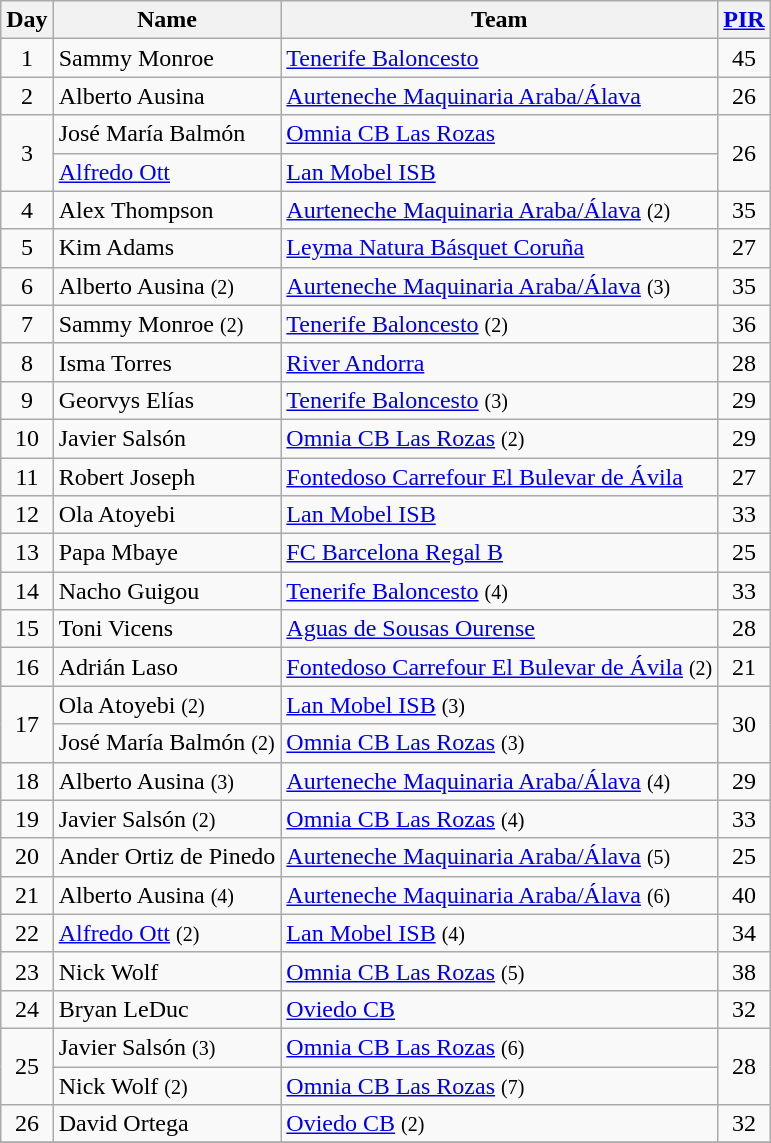<table class="wikitable">
<tr>
<th>Day</th>
<th>Name</th>
<th>Team</th>
<th><a href='#'>PIR</a></th>
</tr>
<tr>
<td align="center">1</td>
<td> Sammy Monroe</td>
<td><a href='#'>Tenerife Baloncesto</a></td>
<td align="center">45</td>
</tr>
<tr>
<td align="center">2</td>
<td> Alberto Ausina</td>
<td><a href='#'>Aurteneche Maquinaria Araba/Álava</a></td>
<td align="center">26</td>
</tr>
<tr>
<td rowspan=2 align="center">3</td>
<td> José María Balmón</td>
<td><a href='#'>Omnia CB Las Rozas</a></td>
<td rowspan=2 align="center">26</td>
</tr>
<tr>
<td> <a href='#'>Alfredo Ott</a></td>
<td><a href='#'>Lan Mobel ISB</a></td>
</tr>
<tr>
<td align="center">4</td>
<td> Alex Thompson</td>
<td><a href='#'>Aurteneche Maquinaria Araba/Álava</a> <small>(2)</small></td>
<td align="center">35</td>
</tr>
<tr>
<td align="center">5</td>
<td> Kim Adams</td>
<td><a href='#'>Leyma Natura Básquet Coruña</a></td>
<td align="center">27</td>
</tr>
<tr>
<td align="center">6</td>
<td> Alberto Ausina <small>(2)</small></td>
<td><a href='#'>Aurteneche Maquinaria Araba/Álava</a> <small>(3)</small></td>
<td align="center">35</td>
</tr>
<tr>
<td align="center">7</td>
<td> Sammy Monroe <small>(2)</small></td>
<td><a href='#'>Tenerife Baloncesto</a> <small>(2)</small></td>
<td align="center">36</td>
</tr>
<tr>
<td align="center">8</td>
<td> Isma Torres</td>
<td><a href='#'>River Andorra</a></td>
<td align="center">28</td>
</tr>
<tr>
<td align="center">9</td>
<td> Georvys Elías</td>
<td><a href='#'>Tenerife Baloncesto</a> <small>(3)</small></td>
<td align="center">29</td>
</tr>
<tr>
<td align="center">10</td>
<td> Javier Salsón</td>
<td><a href='#'>Omnia CB Las Rozas</a> <small>(2)</small></td>
<td align="center">29</td>
</tr>
<tr>
<td align="center">11</td>
<td> Robert Joseph</td>
<td><a href='#'>Fontedoso Carrefour El Bulevar de Ávila</a></td>
<td align="center">27</td>
</tr>
<tr>
<td align="center">12</td>
<td> Ola Atoyebi</td>
<td><a href='#'>Lan Mobel ISB</a></td>
<td align="center">33</td>
</tr>
<tr>
<td align="center">13</td>
<td> Papa Mbaye</td>
<td><a href='#'>FC Barcelona Regal B</a></td>
<td align="center">25</td>
</tr>
<tr>
<td align="center">14</td>
<td> Nacho Guigou</td>
<td><a href='#'>Tenerife Baloncesto</a> <small>(4)</small></td>
<td align="center">33</td>
</tr>
<tr>
<td align="center">15</td>
<td> Toni Vicens</td>
<td><a href='#'>Aguas de Sousas Ourense</a></td>
<td align="center">28</td>
</tr>
<tr>
<td align="center">16</td>
<td> Adrián Laso</td>
<td><a href='#'>Fontedoso Carrefour El Bulevar de Ávila</a> <small>(2)</small></td>
<td align="center">21</td>
</tr>
<tr>
<td rowspan=2 align="center">17</td>
<td> Ola Atoyebi <small>(2)</small></td>
<td><a href='#'>Lan Mobel ISB</a> <small>(3)</small></td>
<td rowspan=2 align="center">30</td>
</tr>
<tr>
<td> José María Balmón <small>(2)</small></td>
<td><a href='#'>Omnia CB Las Rozas</a> <small>(3)</small></td>
</tr>
<tr>
<td align="center">18</td>
<td> Alberto Ausina <small>(3)</small></td>
<td><a href='#'>Aurteneche Maquinaria Araba/Álava</a> <small>(4)</small></td>
<td align="center">29</td>
</tr>
<tr>
<td align="center">19</td>
<td> Javier Salsón <small>(2)</small></td>
<td><a href='#'>Omnia CB Las Rozas</a> <small>(4)</small></td>
<td align="center">33</td>
</tr>
<tr>
<td align="center">20</td>
<td> Ander Ortiz de Pinedo</td>
<td><a href='#'>Aurteneche Maquinaria Araba/Álava</a> <small>(5)</small></td>
<td align="center">25</td>
</tr>
<tr>
<td align="center">21</td>
<td> Alberto Ausina <small>(4)</small></td>
<td><a href='#'>Aurteneche Maquinaria Araba/Álava</a> <small>(6)</small></td>
<td align="center">40</td>
</tr>
<tr>
<td align="center">22</td>
<td> <a href='#'>Alfredo Ott</a> <small>(2)</small></td>
<td><a href='#'>Lan Mobel ISB</a> <small>(4)</small></td>
<td align="center">34</td>
</tr>
<tr>
<td align="center">23</td>
<td> Nick Wolf</td>
<td><a href='#'>Omnia CB Las Rozas</a> <small>(5)</small></td>
<td align="center">38</td>
</tr>
<tr>
<td align="center">24</td>
<td> Bryan LeDuc</td>
<td><a href='#'>Oviedo CB</a></td>
<td align="center">32</td>
</tr>
<tr>
<td rowspan=2 align="center">25</td>
<td> Javier Salsón <small>(3)</small></td>
<td><a href='#'>Omnia CB Las Rozas</a> <small>(6)</small></td>
<td rowspan=2 align="center">28</td>
</tr>
<tr>
<td> Nick Wolf <small>(2)</small></td>
<td><a href='#'>Omnia CB Las Rozas</a> <small>(7)</small></td>
</tr>
<tr>
<td align="center">26</td>
<td> David Ortega</td>
<td><a href='#'>Oviedo CB</a> <small>(2)</small></td>
<td align="center">32</td>
</tr>
<tr>
</tr>
</table>
